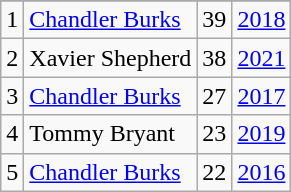<table class="wikitable">
<tr>
</tr>
<tr>
<td>1</td>
<td><a href='#'>Chandler Burks</a></td>
<td><abbr>39</abbr></td>
<td><a href='#'>2018</a></td>
</tr>
<tr>
<td>2</td>
<td>Xavier Shepherd</td>
<td><abbr>38</abbr></td>
<td><a href='#'>2021</a></td>
</tr>
<tr>
<td>3</td>
<td><a href='#'>Chandler Burks</a></td>
<td><abbr>27</abbr></td>
<td><a href='#'>2017</a></td>
</tr>
<tr>
<td>4</td>
<td>Tommy Bryant</td>
<td><abbr>23</abbr></td>
<td><a href='#'>2019</a></td>
</tr>
<tr>
<td>5</td>
<td><a href='#'>Chandler Burks</a></td>
<td><abbr>22</abbr></td>
<td><a href='#'>2016</a></td>
</tr>
</table>
